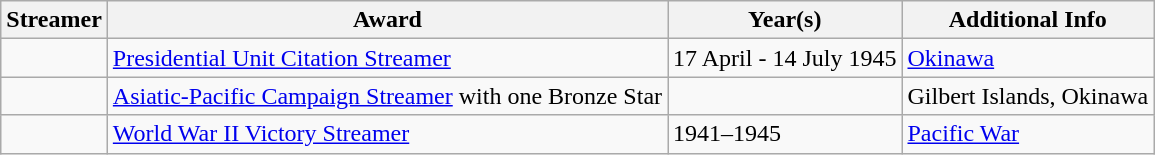<table class=wikitable>
<tr>
<th>Streamer</th>
<th>Award</th>
<th>Year(s)</th>
<th>Additional Info</th>
</tr>
<tr>
<td></td>
<td><a href='#'>Presidential Unit Citation Streamer</a></td>
<td>17 April - 14 July 1945</td>
<td><a href='#'>Okinawa</a></td>
</tr>
<tr>
<td></td>
<td><a href='#'>Asiatic-Pacific Campaign Streamer</a> with one Bronze Star</td>
<td><br></td>
<td>Gilbert Islands, Okinawa</td>
</tr>
<tr>
<td></td>
<td><a href='#'>World War II Victory Streamer</a></td>
<td>1941–1945</td>
<td><a href='#'>Pacific War</a></td>
</tr>
</table>
